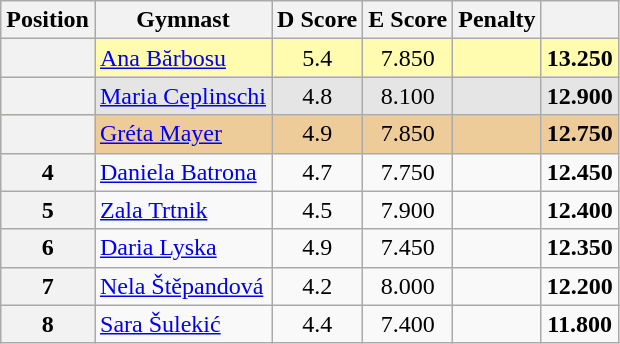<table style="text-align:center;" class="wikitable sortable">
<tr>
<th>Position</th>
<th>Gymnast</th>
<th>D Score</th>
<th>E Score</th>
<th>Penalty</th>
<th Total></th>
</tr>
<tr style="background:#fffcaf;">
<th scope="row" style="text-align:center"></th>
<td style="text-align:left;"> <a href='#'>Ana Bărbosu</a></td>
<td>5.4</td>
<td>7.850</td>
<td></td>
<td><strong>13.250</strong></td>
</tr>
<tr style="background:#e5e5e5;">
<th scope="row" style="text-align:center"></th>
<td style="text-align:left;"> <a href='#'>Maria Ceplinschi</a></td>
<td>4.8</td>
<td>8.100</td>
<td></td>
<td><strong>12.900</strong></td>
</tr>
<tr style="background:#ec9;">
<th scope="row" style="text-align:center"></th>
<td style="text-align:left;"> <a href='#'>Gréta Mayer</a></td>
<td>4.9</td>
<td>7.850</td>
<td></td>
<td><strong>12.750</strong></td>
</tr>
<tr>
<th>4</th>
<td style="text-align:left;"> <a href='#'>Daniela Batrona</a></td>
<td>4.7</td>
<td>7.750</td>
<td></td>
<td><strong>12.450</strong></td>
</tr>
<tr>
<th>5</th>
<td style="text-align:left;"> <a href='#'>Zala Trtnik</a></td>
<td>4.5</td>
<td>7.900</td>
<td></td>
<td><strong>12.400</strong></td>
</tr>
<tr>
<th>6</th>
<td style="text-align:left;"> <a href='#'>Daria Lyska</a></td>
<td>4.9</td>
<td>7.450</td>
<td></td>
<td><strong>12.350</strong></td>
</tr>
<tr>
<th>7</th>
<td style="text-align:left;"> <a href='#'>Nela Štěpandová</a></td>
<td>4.2</td>
<td>8.000</td>
<td></td>
<td><strong>12.200</strong></td>
</tr>
<tr>
<th>8</th>
<td style="text-align:left;"> <a href='#'>Sara Šulekić</a></td>
<td>4.4</td>
<td>7.400</td>
<td></td>
<td><strong>11.800</strong></td>
</tr>
</table>
